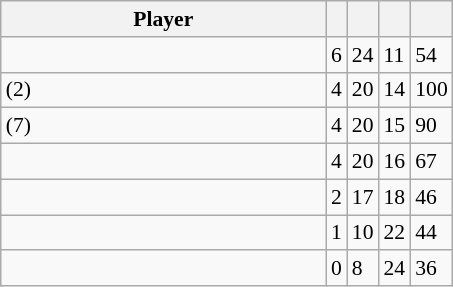<table class="wikitable" style=font-size:90%>
<tr>
<th>Player</th>
<th></th>
<th></th>
<th></th>
<th></th>
</tr>
<tr>
<td width="210"><strong></strong></td>
<td>6</td>
<td>24</td>
<td>11</td>
<td>54</td>
</tr>
<tr>
<td><strong></strong> (2)</td>
<td>4</td>
<td>20</td>
<td>14</td>
<td>100</td>
</tr>
<tr>
<td> (7)</td>
<td>4</td>
<td>20</td>
<td>15</td>
<td>90</td>
</tr>
<tr>
<td></td>
<td>4</td>
<td>20</td>
<td>16</td>
<td>67</td>
</tr>
<tr>
<td></td>
<td>2</td>
<td>17</td>
<td>18</td>
<td>46</td>
</tr>
<tr>
<td></td>
<td>1</td>
<td>10</td>
<td>22</td>
<td>44</td>
</tr>
<tr>
<td></td>
<td>0</td>
<td>8</td>
<td>24</td>
<td>36</td>
</tr>
</table>
